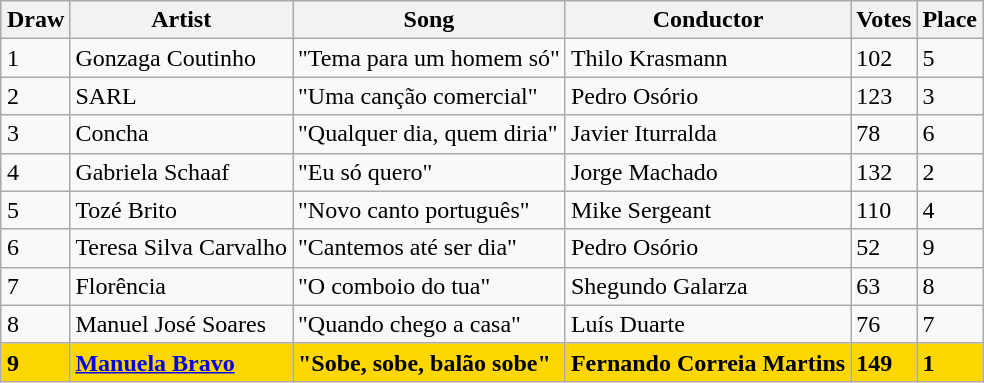<table class="sortable wikitable" style="margin: 1em auto 1em auto">
<tr>
<th>Draw</th>
<th>Artist</th>
<th>Song</th>
<th>Conductor</th>
<th>Votes</th>
<th>Place</th>
</tr>
<tr>
<td>1</td>
<td>Gonzaga Coutinho</td>
<td>"Tema para um homem só"</td>
<td>Thilo Krasmann</td>
<td>102</td>
<td>5</td>
</tr>
<tr>
<td>2</td>
<td>SARL</td>
<td>"Uma canção comercial"</td>
<td>Pedro Osório</td>
<td>123</td>
<td>3</td>
</tr>
<tr>
<td>3</td>
<td>Concha</td>
<td>"Qualquer dia, quem diria"</td>
<td>Javier Iturralda</td>
<td>78</td>
<td>6</td>
</tr>
<tr>
<td>4</td>
<td>Gabriela Schaaf</td>
<td>"Eu só quero"</td>
<td>Jorge Machado</td>
<td>132</td>
<td>2</td>
</tr>
<tr>
<td>5</td>
<td>Tozé Brito</td>
<td>"Novo canto português"</td>
<td>Mike Sergeant</td>
<td>110</td>
<td>4</td>
</tr>
<tr>
<td>6</td>
<td>Teresa Silva Carvalho</td>
<td>"Cantemos até ser dia"</td>
<td>Pedro Osório</td>
<td>52</td>
<td>9</td>
</tr>
<tr>
<td>7</td>
<td>Florência</td>
<td>"O comboio do tua"</td>
<td>Shegundo Galarza</td>
<td>63</td>
<td>8</td>
</tr>
<tr>
<td>8</td>
<td>Manuel José Soares</td>
<td>"Quando chego a casa"</td>
<td>Luís Duarte</td>
<td>76</td>
<td>7</td>
</tr>
<tr style="font-weight:bold; background:gold;">
<td>9</td>
<td><a href='#'>Manuela Bravo</a></td>
<td>"Sobe, sobe, balão sobe"</td>
<td>Fernando Correia Martins</td>
<td>149</td>
<td>1</td>
</tr>
</table>
